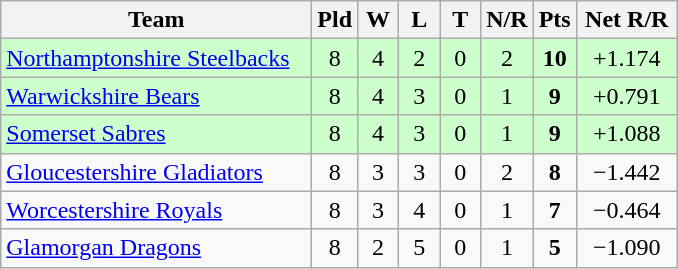<table class="wikitable" style="text-align: center;">
<tr>
<th width=200>Team</th>
<th width=20>Pld</th>
<th width=20>W</th>
<th width=20>L</th>
<th width=20>T</th>
<th width=20>N/R</th>
<th width=20>Pts</th>
<th width=60>Net R/R</th>
</tr>
<tr bgcolor="#ccffcc">
<td align=left><a href='#'>Northamptonshire Steelbacks</a></td>
<td>8</td>
<td>4</td>
<td>2</td>
<td>0</td>
<td>2</td>
<td><strong>10</strong></td>
<td>+1.174</td>
</tr>
<tr bgcolor="#ccffcc">
<td align=left><a href='#'>Warwickshire Bears</a></td>
<td>8</td>
<td>4</td>
<td>3</td>
<td>0</td>
<td>1</td>
<td><strong>9</strong></td>
<td>+0.791</td>
</tr>
<tr bgcolor="#ccffcc">
<td align=left><a href='#'>Somerset Sabres</a></td>
<td>8</td>
<td>4</td>
<td>3</td>
<td>0</td>
<td>1</td>
<td><strong>9</strong></td>
<td>+1.088</td>
</tr>
<tr>
<td align=left><a href='#'>Gloucestershire Gladiators</a></td>
<td>8</td>
<td>3</td>
<td>3</td>
<td>0</td>
<td>2</td>
<td><strong>8</strong></td>
<td>−1.442</td>
</tr>
<tr>
<td align=left><a href='#'>Worcestershire Royals</a></td>
<td>8</td>
<td>3</td>
<td>4</td>
<td>0</td>
<td>1</td>
<td><strong>7</strong></td>
<td>−0.464</td>
</tr>
<tr>
<td align=left><a href='#'>Glamorgan Dragons</a></td>
<td>8</td>
<td>2</td>
<td>5</td>
<td>0</td>
<td>1</td>
<td><strong>5</strong></td>
<td>−1.090</td>
</tr>
</table>
